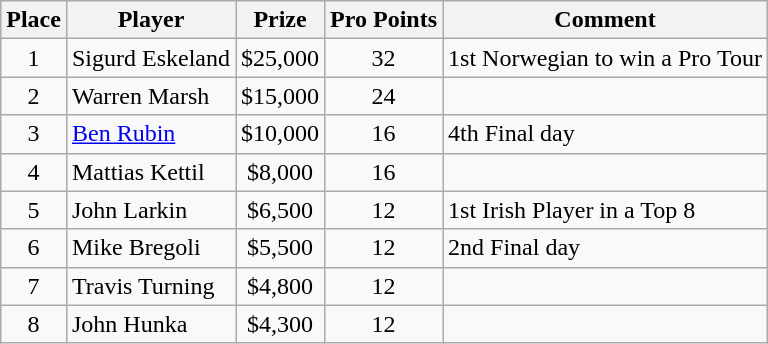<table class="wikitable">
<tr>
<th>Place</th>
<th>Player</th>
<th>Prize</th>
<th>Pro Points</th>
<th>Comment</th>
</tr>
<tr>
<td align=center>1</td>
<td> Sigurd Eskeland</td>
<td align=center>$25,000</td>
<td align=center>32</td>
<td>1st Norwegian to win a Pro Tour</td>
</tr>
<tr>
<td align=center>2</td>
<td> Warren Marsh</td>
<td align=center>$15,000</td>
<td align=center>24</td>
<td></td>
</tr>
<tr>
<td align=center>3</td>
<td> <a href='#'>Ben Rubin</a></td>
<td align=center>$10,000</td>
<td align=center>16</td>
<td>4th Final day</td>
</tr>
<tr>
<td align=center>4</td>
<td> Mattias Kettil</td>
<td align=center>$8,000</td>
<td align=center>16</td>
<td></td>
</tr>
<tr>
<td align=center>5</td>
<td> John Larkin</td>
<td align=center>$6,500</td>
<td align=center>12</td>
<td>1st Irish Player in a Top 8</td>
</tr>
<tr>
<td align=center>6</td>
<td> Mike Bregoli</td>
<td align=center>$5,500</td>
<td align=center>12</td>
<td>2nd Final day</td>
</tr>
<tr>
<td align=center>7</td>
<td> Travis Turning</td>
<td align=center>$4,800</td>
<td align=center>12</td>
<td></td>
</tr>
<tr>
<td align=center>8</td>
<td> John Hunka</td>
<td align=center>$4,300</td>
<td align=center>12</td>
<td></td>
</tr>
</table>
